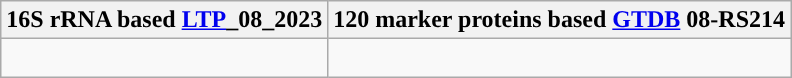<table class="wikitable">
<tr>
<th colspan=1>16S rRNA based <a href='#'>LTP</a>_08_2023</th>
<th colspan=1>120 marker proteins based <a href='#'>GTDB</a> 08-RS214</th>
</tr>
<tr>
<td style="vertical-align:top"><br></td>
<td><br></td>
</tr>
</table>
